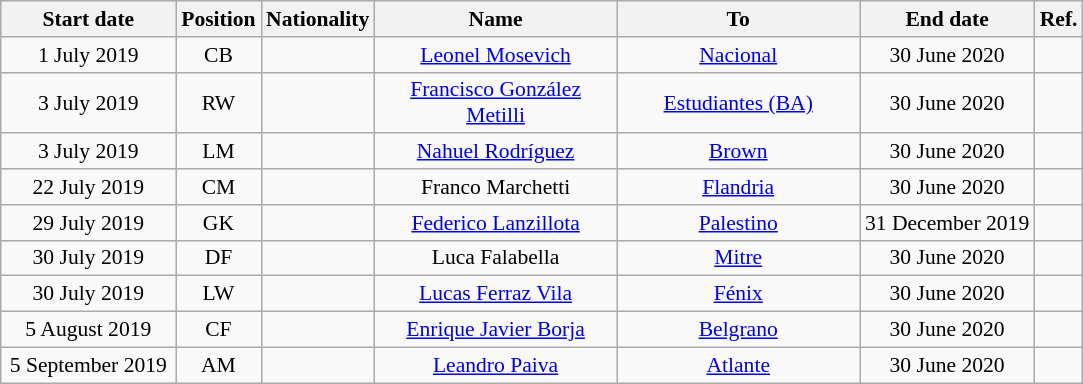<table class="wikitable" style="text-align:center; font-size:90%; ">
<tr>
<th style="background:#; color:#; width:110px;">Start date</th>
<th style="background:#; color:#; width:50px;">Position</th>
<th style="background:#; color:#; width:50px;">Nationality</th>
<th style="background:#; color:#; width:155px;">Name</th>
<th style="background:#; color:#; width:155px;">To</th>
<th style="background:#; color:#; width:110px;">End date</th>
<th style="background:#; color:#; width:25px;">Ref.</th>
</tr>
<tr>
<td>1 July 2019</td>
<td>CB</td>
<td></td>
<td><a href='#'>Leonel Mosevich</a></td>
<td> <a href='#'>Nacional</a></td>
<td>30 June 2020</td>
<td></td>
</tr>
<tr>
<td>3 July 2019</td>
<td>RW</td>
<td></td>
<td><a href='#'>Francisco González Metilli</a></td>
<td> <a href='#'>Estudiantes (BA)</a></td>
<td>30 June 2020</td>
<td></td>
</tr>
<tr>
<td>3 July 2019</td>
<td>LM</td>
<td></td>
<td><a href='#'>Nahuel Rodríguez</a></td>
<td> <a href='#'>Brown</a></td>
<td>30 June 2020</td>
<td></td>
</tr>
<tr>
<td>22 July 2019</td>
<td>CM</td>
<td></td>
<td>Franco Marchetti</td>
<td> <a href='#'>Flandria</a></td>
<td>30 June 2020</td>
<td></td>
</tr>
<tr>
<td>29 July 2019</td>
<td>GK</td>
<td></td>
<td><a href='#'>Federico Lanzillota</a></td>
<td> <a href='#'>Palestino</a></td>
<td>31 December 2019</td>
<td></td>
</tr>
<tr>
<td>30 July 2019</td>
<td>DF</td>
<td></td>
<td>Luca Falabella</td>
<td> <a href='#'>Mitre</a></td>
<td>30 June 2020</td>
<td></td>
</tr>
<tr>
<td>30 July 2019</td>
<td>LW</td>
<td></td>
<td><a href='#'>Lucas Ferraz Vila</a></td>
<td> <a href='#'>Fénix</a></td>
<td>30 June 2020</td>
<td></td>
</tr>
<tr>
<td>5 August 2019</td>
<td>CF</td>
<td></td>
<td><a href='#'>Enrique Javier Borja</a></td>
<td> <a href='#'>Belgrano</a></td>
<td>30 June 2020</td>
<td></td>
</tr>
<tr>
<td>5 September 2019</td>
<td>AM</td>
<td></td>
<td><a href='#'>Leandro Paiva</a></td>
<td> <a href='#'>Atlante</a></td>
<td>30 June 2020</td>
<td></td>
</tr>
</table>
